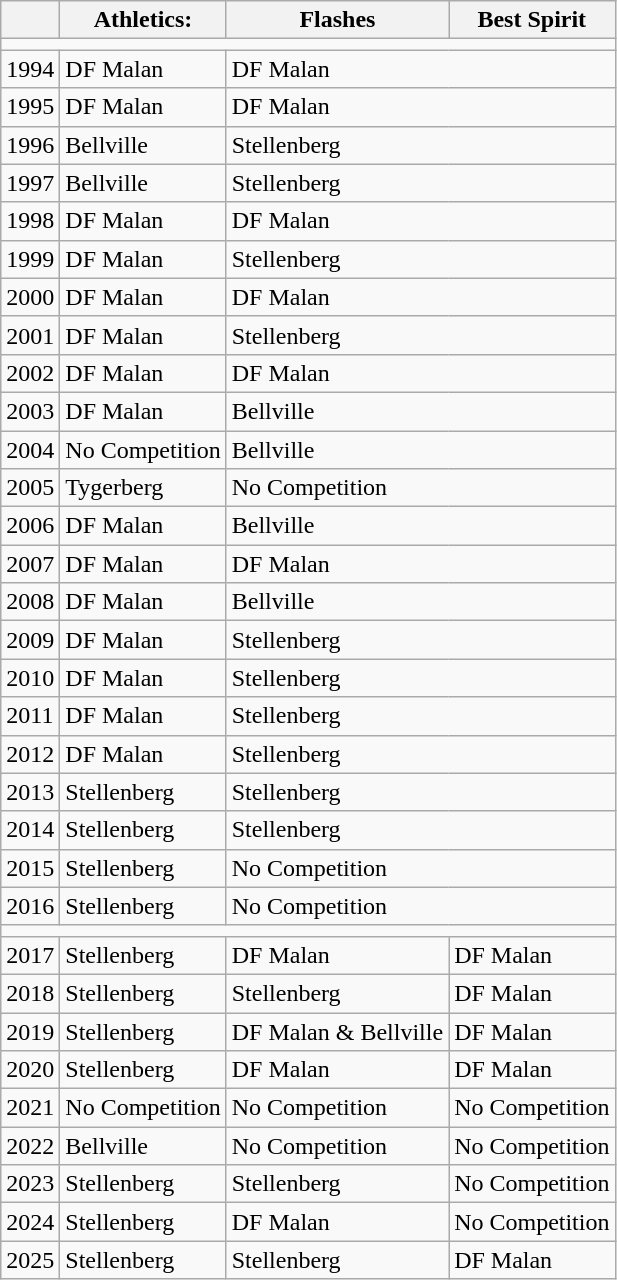<table class="wikitable">
<tr>
<th></th>
<th>Athletics:</th>
<th>Flashes</th>
<th>Best Spirit</th>
</tr>
<tr>
<td colspan="4"></td>
</tr>
<tr>
<td>1994</td>
<td>DF Malan</td>
<td colspan="2">DF Malan</td>
</tr>
<tr>
<td>1995</td>
<td>DF Malan</td>
<td colspan="2">DF Malan</td>
</tr>
<tr>
<td>1996</td>
<td>Bellville</td>
<td colspan="2">Stellenberg</td>
</tr>
<tr>
<td>1997</td>
<td>Bellville</td>
<td colspan="2">Stellenberg</td>
</tr>
<tr>
<td>1998</td>
<td>DF Malan</td>
<td colspan="2">DF Malan</td>
</tr>
<tr>
<td>1999</td>
<td>DF Malan</td>
<td colspan="2">Stellenberg</td>
</tr>
<tr>
<td>2000</td>
<td>DF Malan</td>
<td colspan="2">DF Malan</td>
</tr>
<tr>
<td>2001</td>
<td>DF Malan</td>
<td colspan="2">Stellenberg</td>
</tr>
<tr>
<td>2002</td>
<td>DF Malan</td>
<td colspan="2">DF Malan</td>
</tr>
<tr>
<td>2003</td>
<td>DF Malan</td>
<td colspan="2">Bellville</td>
</tr>
<tr>
<td>2004</td>
<td>No Competition</td>
<td colspan="2">Bellville</td>
</tr>
<tr>
<td>2005</td>
<td>Tygerberg</td>
<td colspan="2">No Competition</td>
</tr>
<tr>
<td>2006</td>
<td>DF Malan</td>
<td colspan="2">Bellville</td>
</tr>
<tr>
<td>2007</td>
<td>DF Malan</td>
<td colspan="2">DF Malan</td>
</tr>
<tr>
<td>2008</td>
<td>DF Malan</td>
<td colspan="2">Bellville</td>
</tr>
<tr>
<td>2009</td>
<td>DF Malan</td>
<td colspan="2">Stellenberg</td>
</tr>
<tr>
<td>2010</td>
<td>DF Malan</td>
<td colspan="2">Stellenberg</td>
</tr>
<tr>
<td>2011</td>
<td>DF Malan</td>
<td colspan="2">Stellenberg</td>
</tr>
<tr>
<td>2012</td>
<td>DF Malan</td>
<td colspan="2">Stellenberg</td>
</tr>
<tr>
<td>2013</td>
<td>Stellenberg</td>
<td colspan="2">Stellenberg</td>
</tr>
<tr>
<td>2014</td>
<td>Stellenberg</td>
<td colspan="2">Stellenberg</td>
</tr>
<tr>
<td>2015</td>
<td>Stellenberg</td>
<td colspan="2">No Competition</td>
</tr>
<tr>
<td>2016</td>
<td>Stellenberg</td>
<td colspan="2">No Competition</td>
</tr>
<tr>
<td colspan="4"></td>
</tr>
<tr>
<td>2017</td>
<td>Stellenberg</td>
<td>DF Malan</td>
<td>DF Malan</td>
</tr>
<tr>
<td>2018</td>
<td>Stellenberg</td>
<td>Stellenberg</td>
<td>DF Malan</td>
</tr>
<tr>
<td>2019</td>
<td>Stellenberg</td>
<td>DF Malan & Bellville</td>
<td>DF Malan</td>
</tr>
<tr>
<td>2020</td>
<td>Stellenberg</td>
<td>DF Malan</td>
<td>DF Malan</td>
</tr>
<tr>
<td>2021</td>
<td>No Competition</td>
<td>No Competition</td>
<td>No Competition</td>
</tr>
<tr>
<td>2022</td>
<td>Bellville</td>
<td>No Competition</td>
<td>No Competition</td>
</tr>
<tr>
<td>2023</td>
<td>Stellenberg</td>
<td>Stellenberg</td>
<td>No Competition</td>
</tr>
<tr>
<td>2024</td>
<td>Stellenberg</td>
<td>DF Malan</td>
<td>No Competition</td>
</tr>
<tr>
<td>2025</td>
<td>Stellenberg</td>
<td>Stellenberg</td>
<td>DF Malan</td>
</tr>
</table>
